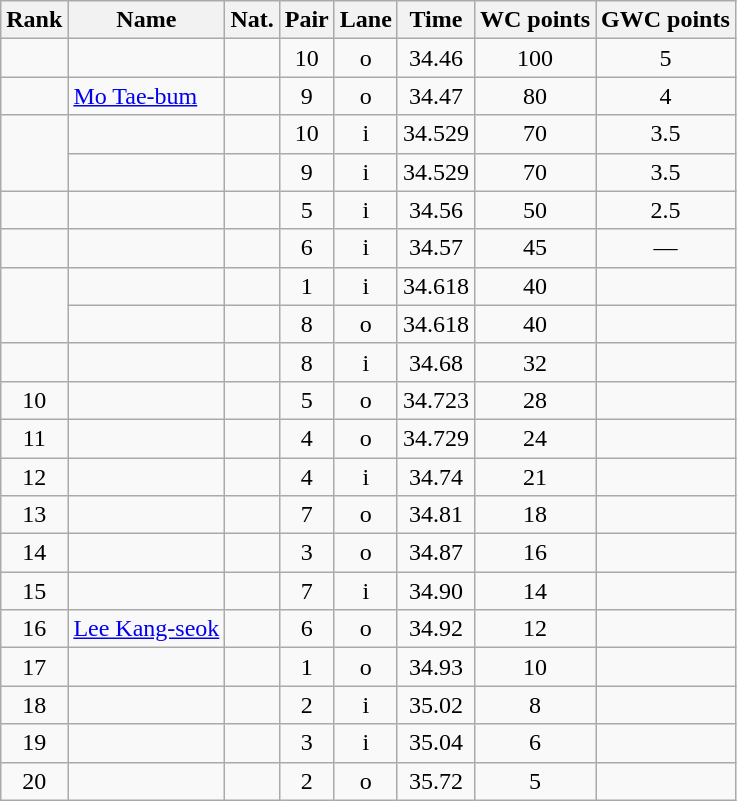<table class="wikitable sortable" style="text-align:center">
<tr>
<th>Rank</th>
<th>Name</th>
<th>Nat.</th>
<th>Pair</th>
<th>Lane</th>
<th>Time</th>
<th>WC points</th>
<th>GWC points</th>
</tr>
<tr>
<td></td>
<td align=left></td>
<td></td>
<td>10</td>
<td>o</td>
<td>34.46</td>
<td>100</td>
<td>5</td>
</tr>
<tr>
<td></td>
<td align=left><a href='#'>Mo Tae-bum</a></td>
<td></td>
<td>9</td>
<td>o</td>
<td>34.47</td>
<td>80</td>
<td>4</td>
</tr>
<tr>
<td rowspan=2></td>
<td align=left></td>
<td></td>
<td>10</td>
<td>i</td>
<td>34.529</td>
<td>70</td>
<td>3.5</td>
</tr>
<tr>
<td align=left></td>
<td></td>
<td>9</td>
<td>i</td>
<td>34.529</td>
<td>70</td>
<td>3.5</td>
</tr>
<tr>
<td></td>
<td align=left></td>
<td></td>
<td>5</td>
<td>i</td>
<td>34.56</td>
<td>50</td>
<td>2.5</td>
</tr>
<tr>
<td></td>
<td align=left></td>
<td></td>
<td>6</td>
<td>i</td>
<td>34.57</td>
<td>45</td>
<td>—</td>
</tr>
<tr>
<td rowspan=2></td>
<td align=left></td>
<td></td>
<td>1</td>
<td>i</td>
<td>34.618</td>
<td>40</td>
<td></td>
</tr>
<tr>
<td align=left></td>
<td></td>
<td>8</td>
<td>o</td>
<td>34.618</td>
<td>40</td>
<td></td>
</tr>
<tr>
<td></td>
<td align=left></td>
<td></td>
<td>8</td>
<td>i</td>
<td>34.68</td>
<td>32</td>
<td></td>
</tr>
<tr>
<td>10</td>
<td align=left></td>
<td></td>
<td>5</td>
<td>o</td>
<td>34.723</td>
<td>28</td>
<td></td>
</tr>
<tr>
<td>11</td>
<td align=left></td>
<td></td>
<td>4</td>
<td>o</td>
<td>34.729</td>
<td>24</td>
<td></td>
</tr>
<tr>
<td>12</td>
<td align=left></td>
<td></td>
<td>4</td>
<td>i</td>
<td>34.74</td>
<td>21</td>
<td></td>
</tr>
<tr>
<td>13</td>
<td align=left></td>
<td></td>
<td>7</td>
<td>o</td>
<td>34.81</td>
<td>18</td>
<td></td>
</tr>
<tr>
<td>14</td>
<td align=left></td>
<td></td>
<td>3</td>
<td>o</td>
<td>34.87</td>
<td>16</td>
<td></td>
</tr>
<tr>
<td>15</td>
<td align=left></td>
<td></td>
<td>7</td>
<td>i</td>
<td>34.90</td>
<td>14</td>
<td></td>
</tr>
<tr>
<td>16</td>
<td align=left><a href='#'>Lee Kang-seok</a></td>
<td></td>
<td>6</td>
<td>o</td>
<td>34.92</td>
<td>12</td>
<td></td>
</tr>
<tr>
<td>17</td>
<td align=left></td>
<td></td>
<td>1</td>
<td>o</td>
<td>34.93</td>
<td>10</td>
<td></td>
</tr>
<tr>
<td>18</td>
<td align=left></td>
<td></td>
<td>2</td>
<td>i</td>
<td>35.02</td>
<td>8</td>
<td></td>
</tr>
<tr>
<td>19</td>
<td align=left></td>
<td></td>
<td>3</td>
<td>i</td>
<td>35.04</td>
<td>6</td>
<td></td>
</tr>
<tr>
<td>20</td>
<td align=left></td>
<td></td>
<td>2</td>
<td>o</td>
<td>35.72</td>
<td>5</td>
<td></td>
</tr>
</table>
